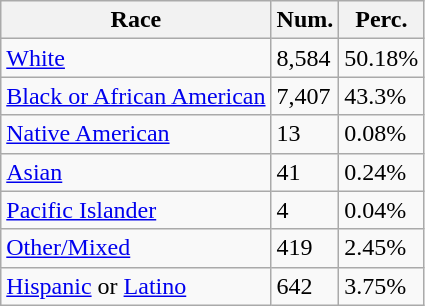<table class="wikitable">
<tr>
<th>Race</th>
<th>Num.</th>
<th>Perc.</th>
</tr>
<tr>
<td><a href='#'>White</a></td>
<td>8,584</td>
<td>50.18%</td>
</tr>
<tr>
<td><a href='#'>Black or African American</a></td>
<td>7,407</td>
<td>43.3%</td>
</tr>
<tr>
<td><a href='#'>Native American</a></td>
<td>13</td>
<td>0.08%</td>
</tr>
<tr>
<td><a href='#'>Asian</a></td>
<td>41</td>
<td>0.24%</td>
</tr>
<tr>
<td><a href='#'>Pacific Islander</a></td>
<td>4</td>
<td>0.04%</td>
</tr>
<tr>
<td><a href='#'>Other/Mixed</a></td>
<td>419</td>
<td>2.45%</td>
</tr>
<tr>
<td><a href='#'>Hispanic</a> or <a href='#'>Latino</a></td>
<td>642</td>
<td>3.75%</td>
</tr>
</table>
